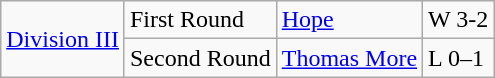<table class="wikitable">
<tr>
<td rowspan="2"><a href='#'>Division III</a></td>
<td>First Round</td>
<td><a href='#'>Hope</a></td>
<td>W 3-2</td>
</tr>
<tr>
<td>Second Round</td>
<td><a href='#'>Thomas More</a></td>
<td>L 0–1</td>
</tr>
</table>
